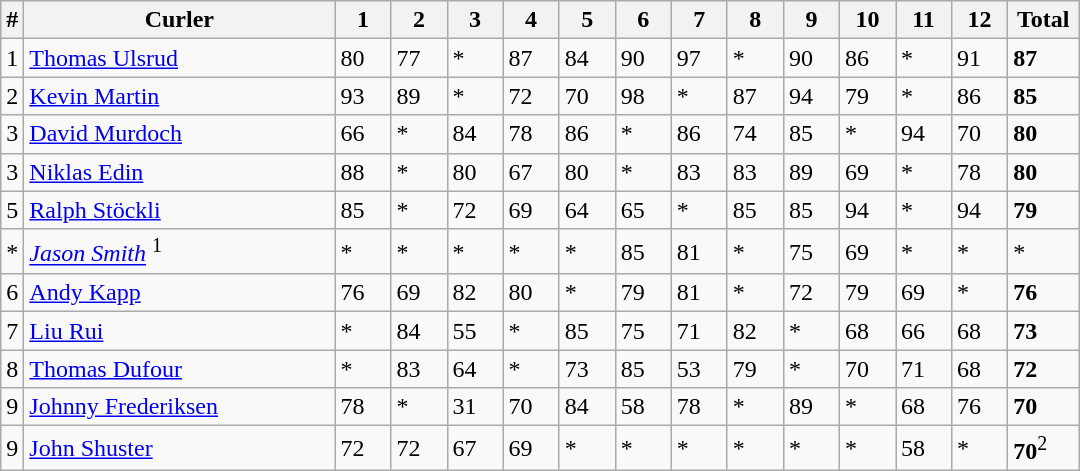<table class="wikitable">
<tr>
<th>#</th>
<th width=200>Curler</th>
<th width=30>1</th>
<th width=30>2</th>
<th width=30>3</th>
<th width=30>4</th>
<th width=30>5</th>
<th width=30>6</th>
<th width=30>7</th>
<th width=30>8</th>
<th width=30>9</th>
<th width=30>10</th>
<th width=30>11</th>
<th width=30>12</th>
<th width=40>Total</th>
</tr>
<tr>
<td>1</td>
<td> <a href='#'>Thomas Ulsrud</a></td>
<td>80</td>
<td>77</td>
<td>*</td>
<td>87</td>
<td>84</td>
<td>90</td>
<td>97</td>
<td>*</td>
<td>90</td>
<td>86</td>
<td>*</td>
<td>91</td>
<td><strong>87</strong></td>
</tr>
<tr>
<td>2</td>
<td> <a href='#'>Kevin Martin</a></td>
<td>93</td>
<td>89</td>
<td>*</td>
<td>72</td>
<td>70</td>
<td>98</td>
<td>*</td>
<td>87</td>
<td>94</td>
<td>79</td>
<td>*</td>
<td>86</td>
<td><strong>85</strong></td>
</tr>
<tr>
<td>3</td>
<td> <a href='#'>David Murdoch</a></td>
<td>66</td>
<td>*</td>
<td>84</td>
<td>78</td>
<td>86</td>
<td>*</td>
<td>86</td>
<td>74</td>
<td>85</td>
<td>*</td>
<td>94</td>
<td>70</td>
<td><strong>80</strong></td>
</tr>
<tr>
<td>3</td>
<td> <a href='#'>Niklas Edin</a></td>
<td>88</td>
<td>*</td>
<td>80</td>
<td>67</td>
<td>80</td>
<td>*</td>
<td>83</td>
<td>83</td>
<td>89</td>
<td>69</td>
<td>*</td>
<td>78</td>
<td><strong>80</strong></td>
</tr>
<tr>
<td>5</td>
<td> <a href='#'>Ralph Stöckli</a></td>
<td>85</td>
<td>*</td>
<td>72</td>
<td>69</td>
<td>64</td>
<td>65</td>
<td>*</td>
<td>85</td>
<td>85</td>
<td>94</td>
<td>*</td>
<td>94</td>
<td><strong>79</strong></td>
</tr>
<tr>
<td>*</td>
<td> <em><a href='#'>Jason Smith</a></em> <sup>1</sup></td>
<td>*</td>
<td>*</td>
<td>*</td>
<td>*</td>
<td>*</td>
<td>85</td>
<td>81</td>
<td>*</td>
<td>75</td>
<td>69</td>
<td>*</td>
<td>*</td>
<td>*</td>
</tr>
<tr>
<td>6</td>
<td> <a href='#'>Andy Kapp</a></td>
<td>76</td>
<td>69</td>
<td>82</td>
<td>80</td>
<td>*</td>
<td>79</td>
<td>81</td>
<td>*</td>
<td>72</td>
<td>79</td>
<td>69</td>
<td>*</td>
<td><strong>76</strong></td>
</tr>
<tr>
<td>7</td>
<td> <a href='#'>Liu Rui</a></td>
<td>*</td>
<td>84</td>
<td>55</td>
<td>*</td>
<td>85</td>
<td>75</td>
<td>71</td>
<td>82</td>
<td>*</td>
<td>68</td>
<td>66</td>
<td>68</td>
<td><strong>73</strong></td>
</tr>
<tr>
<td>8</td>
<td> <a href='#'>Thomas Dufour</a></td>
<td>*</td>
<td>83</td>
<td>64</td>
<td>*</td>
<td>73</td>
<td>85</td>
<td>53</td>
<td>79</td>
<td>*</td>
<td>70</td>
<td>71</td>
<td>68</td>
<td><strong>72</strong></td>
</tr>
<tr>
<td>9</td>
<td> <a href='#'>Johnny Frederiksen</a></td>
<td>78</td>
<td>*</td>
<td>31</td>
<td>70</td>
<td>84</td>
<td>58</td>
<td>78</td>
<td>*</td>
<td>89</td>
<td>*</td>
<td>68</td>
<td>76</td>
<td><strong>70</strong></td>
</tr>
<tr>
<td>9</td>
<td> <a href='#'>John Shuster</a></td>
<td>72</td>
<td>72</td>
<td>67</td>
<td>69</td>
<td>*</td>
<td>*</td>
<td>*</td>
<td>*</td>
<td>*</td>
<td>*</td>
<td>58</td>
<td>*</td>
<td><strong>70</strong><sup>2</sup></td>
</tr>
</table>
